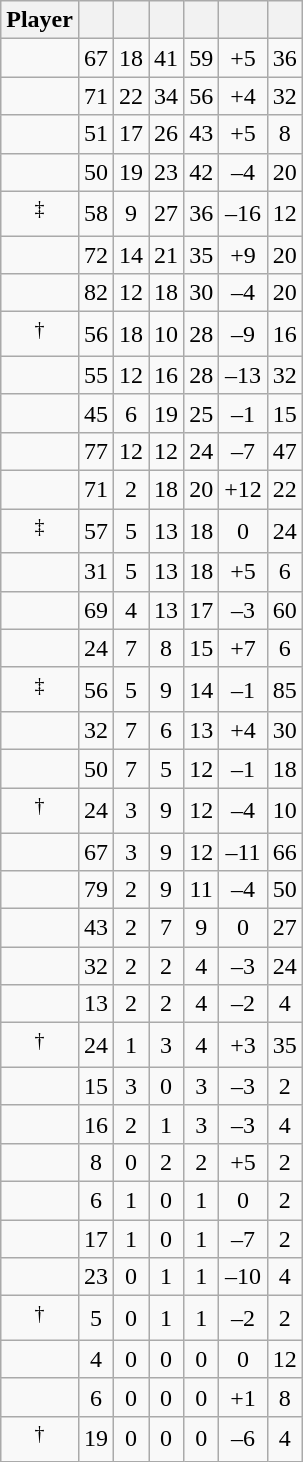<table class="wikitable sortable" style="text-align:center;">
<tr>
<th>Player</th>
<th></th>
<th></th>
<th></th>
<th></th>
<th data-sort-type="number"></th>
<th></th>
</tr>
<tr>
<td></td>
<td>67</td>
<td>18</td>
<td>41</td>
<td>59</td>
<td>+5</td>
<td>36</td>
</tr>
<tr>
<td></td>
<td>71</td>
<td>22</td>
<td>34</td>
<td>56</td>
<td>+4</td>
<td>32</td>
</tr>
<tr>
<td></td>
<td>51</td>
<td>17</td>
<td>26</td>
<td>43</td>
<td>+5</td>
<td>8</td>
</tr>
<tr>
<td></td>
<td>50</td>
<td>19</td>
<td>23</td>
<td>42</td>
<td>–4</td>
<td>20</td>
</tr>
<tr>
<td><sup>‡</sup></td>
<td>58</td>
<td>9</td>
<td>27</td>
<td>36</td>
<td>–16</td>
<td>12</td>
</tr>
<tr>
<td></td>
<td>72</td>
<td>14</td>
<td>21</td>
<td>35</td>
<td>+9</td>
<td>20</td>
</tr>
<tr>
<td></td>
<td>82</td>
<td>12</td>
<td>18</td>
<td>30</td>
<td>–4</td>
<td>20</td>
</tr>
<tr>
<td><sup>†</sup></td>
<td>56</td>
<td>18</td>
<td>10</td>
<td>28</td>
<td>–9</td>
<td>16</td>
</tr>
<tr>
<td></td>
<td>55</td>
<td>12</td>
<td>16</td>
<td>28</td>
<td>–13</td>
<td>32</td>
</tr>
<tr>
<td></td>
<td>45</td>
<td>6</td>
<td>19</td>
<td>25</td>
<td>–1</td>
<td>15</td>
</tr>
<tr>
<td></td>
<td>77</td>
<td>12</td>
<td>12</td>
<td>24</td>
<td>–7</td>
<td>47</td>
</tr>
<tr>
<td></td>
<td>71</td>
<td>2</td>
<td>18</td>
<td>20</td>
<td>+12</td>
<td>22</td>
</tr>
<tr>
<td><sup>‡</sup></td>
<td>57</td>
<td>5</td>
<td>13</td>
<td>18</td>
<td>0</td>
<td>24</td>
</tr>
<tr>
<td></td>
<td>31</td>
<td>5</td>
<td>13</td>
<td>18</td>
<td>+5</td>
<td>6</td>
</tr>
<tr>
<td></td>
<td>69</td>
<td>4</td>
<td>13</td>
<td>17</td>
<td>–3</td>
<td>60</td>
</tr>
<tr>
<td></td>
<td>24</td>
<td>7</td>
<td>8</td>
<td>15</td>
<td>+7</td>
<td>6</td>
</tr>
<tr>
<td><sup>‡</sup></td>
<td>56</td>
<td>5</td>
<td>9</td>
<td>14</td>
<td>–1</td>
<td>85</td>
</tr>
<tr>
<td></td>
<td>32</td>
<td>7</td>
<td>6</td>
<td>13</td>
<td>+4</td>
<td>30</td>
</tr>
<tr>
<td></td>
<td>50</td>
<td>7</td>
<td>5</td>
<td>12</td>
<td>–1</td>
<td>18</td>
</tr>
<tr>
<td><sup>†</sup></td>
<td>24</td>
<td>3</td>
<td>9</td>
<td>12</td>
<td>–4</td>
<td>10</td>
</tr>
<tr>
<td></td>
<td>67</td>
<td>3</td>
<td>9</td>
<td>12</td>
<td>–11</td>
<td>66</td>
</tr>
<tr>
<td></td>
<td>79</td>
<td>2</td>
<td>9</td>
<td>11</td>
<td>–4</td>
<td>50</td>
</tr>
<tr>
<td></td>
<td>43</td>
<td>2</td>
<td>7</td>
<td>9</td>
<td>0</td>
<td>27</td>
</tr>
<tr>
<td></td>
<td>32</td>
<td>2</td>
<td>2</td>
<td>4</td>
<td>–3</td>
<td>24</td>
</tr>
<tr>
<td></td>
<td>13</td>
<td>2</td>
<td>2</td>
<td>4</td>
<td>–2</td>
<td>4</td>
</tr>
<tr>
<td><sup>†</sup></td>
<td>24</td>
<td>1</td>
<td>3</td>
<td>4</td>
<td>+3</td>
<td>35</td>
</tr>
<tr>
<td></td>
<td>15</td>
<td>3</td>
<td>0</td>
<td>3</td>
<td>–3</td>
<td>2</td>
</tr>
<tr>
<td></td>
<td>16</td>
<td>2</td>
<td>1</td>
<td>3</td>
<td>–3</td>
<td>4</td>
</tr>
<tr>
<td></td>
<td>8</td>
<td>0</td>
<td>2</td>
<td>2</td>
<td>+5</td>
<td>2</td>
</tr>
<tr>
<td></td>
<td>6</td>
<td>1</td>
<td>0</td>
<td>1</td>
<td>0</td>
<td>2</td>
</tr>
<tr>
<td></td>
<td>17</td>
<td>1</td>
<td>0</td>
<td>1</td>
<td>–7</td>
<td>2</td>
</tr>
<tr>
<td></td>
<td>23</td>
<td>0</td>
<td>1</td>
<td>1</td>
<td>–10</td>
<td>4</td>
</tr>
<tr>
<td><sup>†</sup></td>
<td>5</td>
<td>0</td>
<td>1</td>
<td>1</td>
<td>–2</td>
<td>2</td>
</tr>
<tr>
<td></td>
<td>4</td>
<td>0</td>
<td>0</td>
<td>0</td>
<td>0</td>
<td>12</td>
</tr>
<tr>
<td></td>
<td>6</td>
<td>0</td>
<td>0</td>
<td>0</td>
<td>+1</td>
<td>8</td>
</tr>
<tr>
<td><sup>†</sup></td>
<td>19</td>
<td>0</td>
<td>0</td>
<td>0</td>
<td>–6</td>
<td>4</td>
</tr>
</table>
